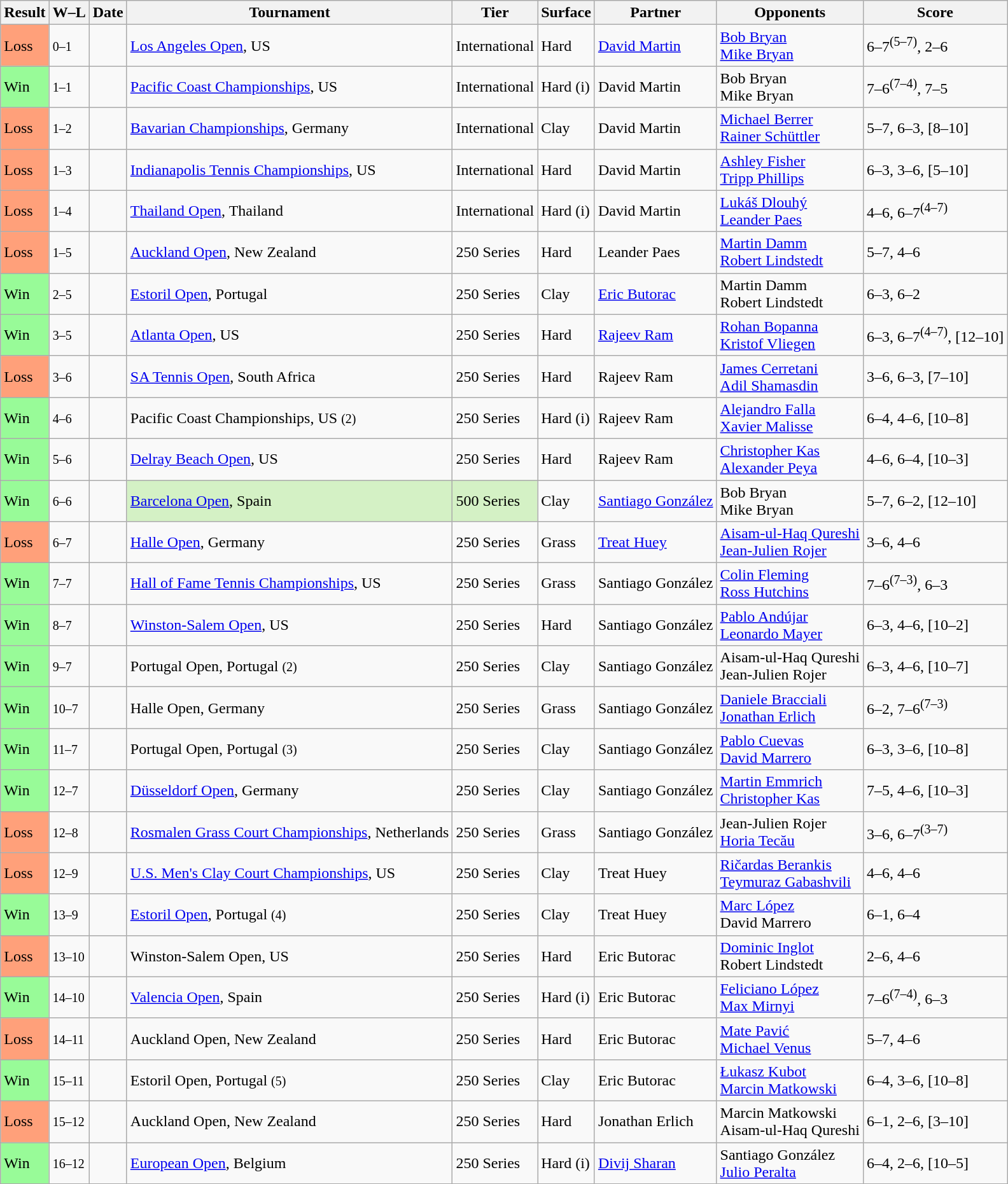<table class="sortable wikitable">
<tr>
<th>Result</th>
<th class="unsortable">W–L</th>
<th>Date</th>
<th>Tournament</th>
<th>Tier</th>
<th>Surface</th>
<th>Partner</th>
<th>Opponents</th>
<th class="unsortable">Score</th>
</tr>
<tr>
<td bgcolor=FFA07A>Loss</td>
<td><small>0–1</small></td>
<td><a href='#'></a></td>
<td><a href='#'>Los Angeles Open</a>, US</td>
<td>International</td>
<td>Hard</td>
<td> <a href='#'>David Martin</a></td>
<td> <a href='#'>Bob Bryan</a><br> <a href='#'>Mike Bryan</a></td>
<td>6–7<sup>(5–7)</sup>, 2–6</td>
</tr>
<tr>
<td bgcolor=98FB98>Win</td>
<td><small>1–1</small></td>
<td><a href='#'></a></td>
<td><a href='#'>Pacific Coast Championships</a>, US</td>
<td>International</td>
<td>Hard (i)</td>
<td> David Martin</td>
<td> Bob Bryan<br> Mike Bryan</td>
<td>7–6<sup>(7–4)</sup>, 7–5</td>
</tr>
<tr>
<td bgcolor=FFA07A>Loss</td>
<td><small>1–2</small></td>
<td><a href='#'></a></td>
<td><a href='#'>Bavarian Championships</a>, Germany</td>
<td>International</td>
<td>Clay</td>
<td> David Martin</td>
<td> <a href='#'>Michael Berrer</a><br> <a href='#'>Rainer Schüttler</a></td>
<td>5–7, 6–3, [8–10]</td>
</tr>
<tr>
<td bgcolor=FFA07A>Loss</td>
<td><small>1–3</small></td>
<td><a href='#'></a></td>
<td><a href='#'>Indianapolis Tennis Championships</a>, US</td>
<td>International</td>
<td>Hard</td>
<td> David Martin</td>
<td> <a href='#'>Ashley Fisher</a><br> <a href='#'>Tripp Phillips</a></td>
<td>6–3, 3–6, [5–10]</td>
</tr>
<tr>
<td bgcolor=FFA07A>Loss</td>
<td><small>1–4</small></td>
<td><a href='#'></a></td>
<td><a href='#'>Thailand Open</a>, Thailand</td>
<td>International</td>
<td>Hard (i)</td>
<td> David Martin</td>
<td> <a href='#'>Lukáš Dlouhý</a><br> <a href='#'>Leander Paes</a></td>
<td>4–6, 6–7<sup>(4–7)</sup></td>
</tr>
<tr>
<td bgcolor=FFA07A>Loss</td>
<td><small>1–5</small></td>
<td><a href='#'></a></td>
<td><a href='#'>Auckland Open</a>, New Zealand</td>
<td>250 Series</td>
<td>Hard</td>
<td> Leander Paes</td>
<td> <a href='#'>Martin Damm</a><br> <a href='#'>Robert Lindstedt</a></td>
<td>5–7, 4–6</td>
</tr>
<tr>
<td bgcolor=98FB98>Win</td>
<td><small>2–5</small></td>
<td><a href='#'></a></td>
<td><a href='#'>Estoril Open</a>, Portugal</td>
<td>250 Series</td>
<td>Clay</td>
<td> <a href='#'>Eric Butorac</a></td>
<td> Martin Damm<br> Robert Lindstedt</td>
<td>6–3, 6–2</td>
</tr>
<tr>
<td bgcolor=98FB98>Win</td>
<td><small>3–5</small></td>
<td><a href='#'></a></td>
<td><a href='#'>Atlanta Open</a>, US</td>
<td>250 Series</td>
<td>Hard</td>
<td> <a href='#'>Rajeev Ram</a></td>
<td> <a href='#'>Rohan Bopanna</a><br> <a href='#'>Kristof Vliegen</a></td>
<td>6–3, 6–7<sup>(4–7)</sup>, [12–10]</td>
</tr>
<tr>
<td bgcolor=FFA07A>Loss</td>
<td><small>3–6</small></td>
<td><a href='#'></a></td>
<td><a href='#'>SA Tennis Open</a>, South Africa</td>
<td>250 Series</td>
<td>Hard</td>
<td> Rajeev Ram</td>
<td> <a href='#'>James Cerretani</a><br> <a href='#'>Adil Shamasdin</a></td>
<td>3–6, 6–3, [7–10]</td>
</tr>
<tr>
<td bgcolor=98FB98>Win</td>
<td><small>4–6</small></td>
<td><a href='#'></a></td>
<td>Pacific Coast Championships, US <small>(2)</small></td>
<td>250 Series</td>
<td>Hard (i)</td>
<td> Rajeev Ram</td>
<td> <a href='#'>Alejandro Falla</a><br> <a href='#'>Xavier Malisse</a></td>
<td>6–4, 4–6, [10–8]</td>
</tr>
<tr>
<td bgcolor=98FB98>Win</td>
<td><small>5–6</small></td>
<td><a href='#'></a></td>
<td><a href='#'>Delray Beach Open</a>, US</td>
<td>250 Series</td>
<td>Hard</td>
<td> Rajeev Ram</td>
<td> <a href='#'>Christopher Kas</a><br> <a href='#'>Alexander Peya</a></td>
<td>4–6, 6–4, [10–3]</td>
</tr>
<tr>
<td bgcolor=98FB98>Win</td>
<td><small>6–6</small></td>
<td><a href='#'></a></td>
<td style="background:#D4F1C5;"><a href='#'>Barcelona Open</a>, Spain</td>
<td style="background:#D4F1C5;">500 Series</td>
<td>Clay</td>
<td> <a href='#'>Santiago González</a></td>
<td> Bob Bryan<br> Mike Bryan</td>
<td>5–7, 6–2, [12–10]</td>
</tr>
<tr>
<td bgcolor=FFA07A>Loss</td>
<td><small>6–7</small></td>
<td><a href='#'></a></td>
<td><a href='#'>Halle Open</a>, Germany</td>
<td>250 Series</td>
<td>Grass</td>
<td> <a href='#'>Treat Huey</a></td>
<td> <a href='#'>Aisam-ul-Haq Qureshi</a><br> <a href='#'>Jean-Julien Rojer</a></td>
<td>3–6, 4–6</td>
</tr>
<tr>
<td bgcolor=98FB98>Win</td>
<td><small>7–7</small></td>
<td><a href='#'></a></td>
<td><a href='#'>Hall of Fame Tennis Championships</a>, US</td>
<td>250 Series</td>
<td>Grass</td>
<td> Santiago González</td>
<td> <a href='#'>Colin Fleming</a><br> <a href='#'>Ross Hutchins</a></td>
<td>7–6<sup>(7–3)</sup>, 6–3</td>
</tr>
<tr>
<td bgcolor=98FB98>Win</td>
<td><small>8–7</small></td>
<td><a href='#'></a></td>
<td><a href='#'>Winston-Salem Open</a>, US</td>
<td>250 Series</td>
<td>Hard</td>
<td> Santiago González</td>
<td> <a href='#'>Pablo Andújar</a><br> <a href='#'>Leonardo Mayer</a></td>
<td>6–3, 4–6, [10–2]</td>
</tr>
<tr>
<td bgcolor=98FB98>Win</td>
<td><small>9–7</small></td>
<td><a href='#'></a></td>
<td>Portugal Open, Portugal <small>(2)</small></td>
<td>250 Series</td>
<td>Clay</td>
<td> Santiago González</td>
<td> Aisam-ul-Haq Qureshi<br> Jean-Julien Rojer</td>
<td>6–3, 4–6, [10–7]</td>
</tr>
<tr>
<td bgcolor=98FB98>Win</td>
<td><small>10–7</small></td>
<td><a href='#'></a></td>
<td>Halle Open, Germany</td>
<td>250 Series</td>
<td>Grass</td>
<td> Santiago González</td>
<td> <a href='#'>Daniele Bracciali</a><br> <a href='#'>Jonathan Erlich</a></td>
<td>6–2, 7–6<sup>(7–3)</sup></td>
</tr>
<tr>
<td bgcolor=98FB98>Win</td>
<td><small>11–7</small></td>
<td><a href='#'></a></td>
<td>Portugal Open, Portugal <small>(3)</small></td>
<td>250 Series</td>
<td>Clay</td>
<td> Santiago González</td>
<td> <a href='#'>Pablo Cuevas</a><br> <a href='#'>David Marrero</a></td>
<td>6–3, 3–6, [10–8]</td>
</tr>
<tr>
<td bgcolor=98FB98>Win</td>
<td><small>12–7</small></td>
<td><a href='#'></a></td>
<td><a href='#'>Düsseldorf Open</a>, Germany</td>
<td>250 Series</td>
<td>Clay</td>
<td> Santiago González</td>
<td> <a href='#'>Martin Emmrich</a><br> <a href='#'>Christopher Kas</a></td>
<td>7–5, 4–6, [10–3]</td>
</tr>
<tr>
<td bgcolor=FFA07A>Loss</td>
<td><small>12–8</small></td>
<td><a href='#'></a></td>
<td><a href='#'>Rosmalen Grass Court Championships</a>, Netherlands</td>
<td>250 Series</td>
<td>Grass</td>
<td> Santiago González</td>
<td> Jean-Julien Rojer<br> <a href='#'>Horia Tecău</a></td>
<td>3–6, 6–7<sup>(3–7)</sup></td>
</tr>
<tr>
<td bgcolor=FFA07A>Loss</td>
<td><small>12–9</small></td>
<td><a href='#'></a></td>
<td><a href='#'>U.S. Men's Clay Court Championships</a>, US</td>
<td>250 Series</td>
<td>Clay</td>
<td> Treat Huey</td>
<td> <a href='#'>Ričardas Berankis</a><br> <a href='#'>Teymuraz Gabashvili</a></td>
<td>4–6, 4–6</td>
</tr>
<tr>
<td bgcolor=98FB98>Win</td>
<td><small>13–9</small></td>
<td><a href='#'></a></td>
<td><a href='#'>Estoril Open</a>, Portugal <small>(4)</small></td>
<td>250 Series</td>
<td>Clay</td>
<td> Treat Huey</td>
<td> <a href='#'>Marc López</a><br> David Marrero</td>
<td>6–1, 6–4</td>
</tr>
<tr>
<td bgcolor=FFA07A>Loss</td>
<td><small>13–10</small></td>
<td><a href='#'></a></td>
<td>Winston-Salem Open, US</td>
<td>250 Series</td>
<td>Hard</td>
<td> Eric Butorac</td>
<td> <a href='#'>Dominic Inglot</a><br> Robert Lindstedt</td>
<td>2–6, 4–6</td>
</tr>
<tr>
<td bgcolor=98FB98>Win</td>
<td><small>14–10</small></td>
<td><a href='#'></a></td>
<td><a href='#'>Valencia Open</a>, Spain</td>
<td>250 Series</td>
<td>Hard (i)</td>
<td> Eric Butorac</td>
<td> <a href='#'>Feliciano López</a><br> <a href='#'>Max Mirnyi</a></td>
<td>7–6<sup>(7–4)</sup>, 6–3</td>
</tr>
<tr>
<td bgcolor=FFA07A>Loss</td>
<td><small>14–11</small></td>
<td><a href='#'></a></td>
<td>Auckland Open, New Zealand</td>
<td>250 Series</td>
<td>Hard</td>
<td> Eric Butorac</td>
<td> <a href='#'>Mate Pavić</a><br> <a href='#'>Michael Venus</a></td>
<td>5–7, 4–6</td>
</tr>
<tr>
<td bgcolor=98FB98>Win</td>
<td><small>15–11</small></td>
<td><a href='#'></a></td>
<td>Estoril Open, Portugal <small>(5)</small></td>
<td>250 Series</td>
<td>Clay</td>
<td> Eric Butorac</td>
<td> <a href='#'>Łukasz Kubot</a><br> <a href='#'>Marcin Matkowski</a></td>
<td>6–4, 3–6, [10–8]</td>
</tr>
<tr>
<td bgcolor=FFA07A>Loss</td>
<td><small>15–12</small></td>
<td><a href='#'></a></td>
<td>Auckland Open, New Zealand</td>
<td>250 Series</td>
<td>Hard</td>
<td> Jonathan Erlich</td>
<td> Marcin Matkowski<br> Aisam-ul-Haq Qureshi</td>
<td>6–1, 2–6, [3–10]</td>
</tr>
<tr>
<td bgcolor=98FB98>Win</td>
<td><small>16–12</small></td>
<td><a href='#'></a></td>
<td><a href='#'>European Open</a>, Belgium</td>
<td>250 Series</td>
<td>Hard (i)</td>
<td> <a href='#'>Divij Sharan</a></td>
<td> Santiago González<br> <a href='#'>Julio Peralta</a></td>
<td>6–4, 2–6, [10–5]</td>
</tr>
</table>
